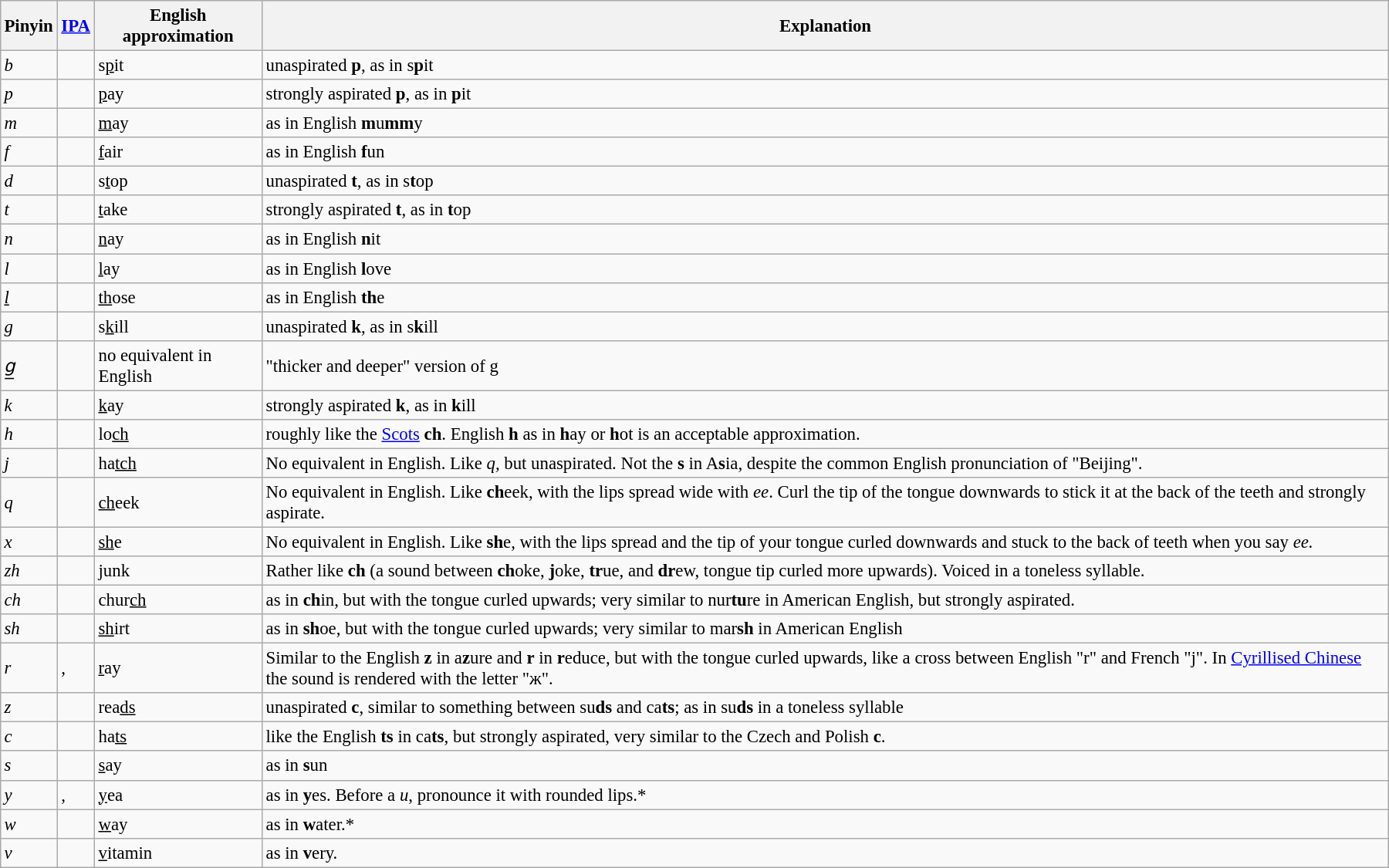<table class="wikitable"  style="width:95%; font-size:95%; margin:auto;">
<tr>
<th><strong>Pinyin</strong></th>
<th><strong><a href='#'>IPA</a></strong></th>
<th><strong>English approximation</strong></th>
<th><strong>Explanation</strong></th>
</tr>
<tr>
<td><em>b</em></td>
<td></td>
<td>s<u>p</u>it</td>
<td>unaspirated <strong>p</strong>, as in s<strong>p</strong>it</td>
</tr>
<tr>
<td><em>p</em></td>
<td></td>
<td><u>p</u>ay</td>
<td>strongly aspirated <strong>p</strong>, as in <strong>p</strong>it</td>
</tr>
<tr>
<td><em>m</em></td>
<td></td>
<td><u>m</u>ay</td>
<td>as in English <strong>m</strong>u<strong>mm</strong>y</td>
</tr>
<tr>
<td><em>f</em></td>
<td></td>
<td><u>f</u>air</td>
<td>as in English <strong>f</strong>un</td>
</tr>
<tr>
<td><em>d</em></td>
<td></td>
<td>s<u>t</u>op</td>
<td>unaspirated <strong>t</strong>, as in s<strong>t</strong>op</td>
</tr>
<tr>
<td><em>t</em></td>
<td></td>
<td><u>t</u>ake</td>
<td>strongly aspirated <strong>t</strong>, as in <strong>t</strong>op</td>
</tr>
<tr>
<td><em>n</em></td>
<td></td>
<td><u>n</u>ay</td>
<td>as in English <strong>n</strong>it</td>
</tr>
<tr>
<td><em>l</em></td>
<td></td>
<td><u>l</u>ay</td>
<td>as in English <strong>l</strong>ove</td>
</tr>
<tr>
<td><u><em>l</em></u></td>
<td></td>
<td><u>th</u>ose</td>
<td>as in English <strong>th</strong>e</td>
</tr>
<tr>
<td><em>g</em></td>
<td></td>
<td>s<u>k</u>ill</td>
<td>unaspirated <strong>k</strong>, as in s<strong>k</strong>ill</td>
</tr>
<tr>
<td><em>g̲</em></td>
<td></td>
<td>no equivalent in English</td>
<td>"thicker and deeper" version of g</td>
</tr>
<tr>
<td><em>k</em></td>
<td></td>
<td><u>k</u>ay</td>
<td>strongly aspirated <strong>k</strong>, as in <strong>k</strong>ill</td>
</tr>
<tr>
<td><em>h</em></td>
<td></td>
<td>lo<u>ch</u></td>
<td>roughly like the <a href='#'>Scots</a> <strong>ch</strong>. English <strong>h</strong> as in <strong>h</strong>ay or <strong>h</strong>ot is an acceptable approximation.</td>
</tr>
<tr>
<td><em>j</em></td>
<td></td>
<td>ha<u>tch</u></td>
<td>No equivalent in English. Like <em>q,</em> but unaspirated. Not the <strong>s</strong> in A<strong>s</strong>ia, despite the common English pronunciation of "Beijing".</td>
</tr>
<tr>
<td><em>q</em></td>
<td></td>
<td><u>ch</u>eek</td>
<td>No equivalent in English. Like <strong>ch</strong>eek, with the lips spread wide with <em>ee</em>. Curl the tip of the tongue downwards to stick it at the back of the teeth and strongly aspirate.</td>
</tr>
<tr>
<td><em>x</em></td>
<td></td>
<td><u>sh</u>e</td>
<td>No equivalent in English. Like <strong>sh</strong>e, with the lips spread and the tip of your tongue curled downwards and stuck to the back of teeth when you say <em>ee.</em></td>
</tr>
<tr>
<td><em>zh</em></td>
<td></td>
<td><u>j</u>unk</td>
<td>Rather like <strong>ch</strong> (a sound between <strong>ch</strong>oke, <strong>j</strong>oke, <strong>tr</strong>ue, and <strong>dr</strong>ew, tongue tip curled more upwards). Voiced in a toneless syllable.</td>
</tr>
<tr>
<td><em>ch</em></td>
<td></td>
<td>chur<u>ch</u></td>
<td>as in <strong>ch</strong>in, but with the tongue curled upwards; very similar to nur<strong>tu</strong>re in American English, but strongly aspirated.</td>
</tr>
<tr>
<td><em>sh</em></td>
<td></td>
<td><u>sh</u>irt</td>
<td>as in <strong>sh</strong>oe, but with the tongue curled upwards; very similar to mar<strong>sh</strong> in American English</td>
</tr>
<tr>
<td><em>r</em></td>
<td>, </td>
<td><u>r</u>ay</td>
<td>Similar to the English <strong>z</strong> in a<strong>z</strong>ure and <strong>r</strong> in <strong>r</strong>educe, but with the tongue curled upwards, like a cross between English "r" and French "j". In <a href='#'>Cyrillised Chinese</a> the sound is rendered with the letter "ж".</td>
</tr>
<tr>
<td><em>z</em></td>
<td></td>
<td>rea<u>ds</u></td>
<td>unaspirated <strong>c</strong>, similar to something between su<strong>ds</strong> and ca<strong>ts</strong>; as in su<strong>ds</strong> in a toneless syllable</td>
</tr>
<tr>
<td><em>c</em></td>
<td></td>
<td>ha<u>ts</u></td>
<td>like the English <strong>ts</strong> in ca<strong>ts</strong>, but strongly aspirated, very similar to the Czech and Polish <strong>c</strong>.</td>
</tr>
<tr>
<td><em>s</em></td>
<td></td>
<td><u>s</u>ay</td>
<td>as in <strong>s</strong>un</td>
</tr>
<tr>
<td><em>y</em></td>
<td>, </td>
<td><u>y</u>ea</td>
<td>as in <strong>y</strong>es. Before a <em>u</em>, pronounce it with rounded lips.*</td>
</tr>
<tr>
<td><em>w</em></td>
<td></td>
<td><u>w</u>ay</td>
<td>as in <strong>w</strong>ater.*</td>
</tr>
<tr>
<td><em>v</em></td>
<td></td>
<td><u>v</u>itamin</td>
<td>as in <strong>v</strong>ery.</td>
</tr>
</table>
